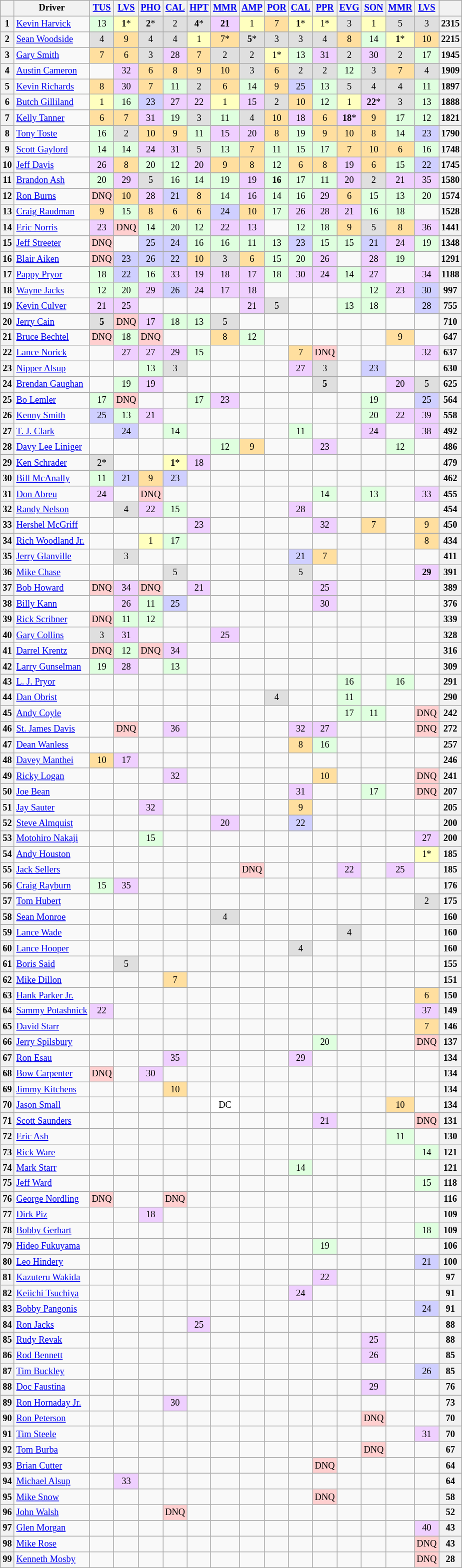<table class="wikitable" style="font-size:77%; text-align:center">
<tr>
<th></th>
<th>Driver</th>
<th><a href='#'>TUS</a></th>
<th><a href='#'>LVS</a></th>
<th><a href='#'>PHO</a></th>
<th><a href='#'>CAL</a></th>
<th><a href='#'>HPT</a></th>
<th><a href='#'>MMR</a></th>
<th><a href='#'>AMP</a></th>
<th><a href='#'>POR</a></th>
<th><a href='#'>CAL</a></th>
<th><a href='#'>PPR</a></th>
<th><a href='#'>EVG</a></th>
<th><a href='#'>SON</a></th>
<th><a href='#'>MMR</a></th>
<th><a href='#'>LVS</a></th>
<th></th>
</tr>
<tr>
<th>1</th>
<td align="left"><a href='#'>Kevin Harvick</a></td>
<td style="background:#DFFFDF";>13</td>
<td style="background:#FFFFBF";><strong>1</strong>*</td>
<td style="background:#DFDFDF";><strong>2</strong>*</td>
<td style="background:#DFDFDF";>2</td>
<td style="background:#DFDFDF";><strong>4</strong>*</td>
<td style="background:#EFCFFF";><strong>21</strong></td>
<td style="background:#FFFFBF";>1</td>
<td style="background:#FFDF9F";>7</td>
<td style="background:#FFFFBF";><strong>1</strong>*</td>
<td style="background:#FFFFBF";>1*</td>
<td style="background:#DFDFDF";>3</td>
<td style="background:#FFFFBF";>1</td>
<td style="background:#DFDFDF";>5</td>
<td style="background:#DFDFDF";>3</td>
<th>2315</th>
</tr>
<tr>
<th>2</th>
<td align="left"><a href='#'>Sean Woodside</a></td>
<td style="background:#DFDFDF";>4</td>
<td style="background:#FFDF9F";>9</td>
<td style="background:#DFDFDF";>4</td>
<td style="background:#DFDFDF";>4</td>
<td style="background:#FFFFBF";>1</td>
<td style="background:#FFDF9F";>7*</td>
<td style="background:#DFDFDF";><strong>5</strong>*</td>
<td style="background:#DFDFDF";>3</td>
<td style="background:#DFDFDF";>3</td>
<td style="background:#DFDFDF";>4</td>
<td style="background:#FFDF9F";>8</td>
<td style="background:#DFFFDF";>14</td>
<td style="background:#FFFFBF";><strong>1</strong>*</td>
<td style="background:#FFDF9F";>10</td>
<th>2215</th>
</tr>
<tr>
<th>3</th>
<td align="left"><a href='#'>Gary Smith</a></td>
<td style="background:#FFDF9F";>7</td>
<td style="background:#FFDF9F";>6</td>
<td style="background:#DFDFDF";>3</td>
<td style="background:#EFCFFF";>28</td>
<td style="background:#FFDF9F";>7</td>
<td style="background:#DFDFDF";>2</td>
<td style="background:#DFDFDF";>2</td>
<td style="background:#FFFFBF";>1*</td>
<td style="background:#DFFFDF";>13</td>
<td style="background:#EFCFFF";>31</td>
<td style="background:#DFDFDF";>2</td>
<td style="background:#EFCFFF";>30</td>
<td style="background:#DFDFDF";>2</td>
<td style="background:#DFFFDF";>17</td>
<th>1945</th>
</tr>
<tr>
<th>4</th>
<td align="left"><a href='#'>Austin Cameron</a></td>
<td></td>
<td style="background:#EFCFFF";>32</td>
<td style="background:#FFDF9F";>6</td>
<td style="background:#FFDF9F";>8</td>
<td style="background:#FFDF9F";>9</td>
<td style="background:#FFDF9F";>10</td>
<td style="background:#DFDFDF";>3</td>
<td style="background:#FFDF9F";>6</td>
<td style="background:#DFDFDF";>2</td>
<td style="background:#DFDFDF";>2</td>
<td style="background:#DFFFDF";>12</td>
<td style="background:#DFDFDF";>3</td>
<td style="background:#FFDF9F";>7</td>
<td style="background:#DFDFDF";>4</td>
<th>1909</th>
</tr>
<tr>
<th>5</th>
<td align="left"><a href='#'>Kevin Richards</a></td>
<td style="background:#FFDF9F";>8</td>
<td style="background:#EFCFFF";>30</td>
<td style="background:#FFDF9F";>7</td>
<td style="background:#DFFFDF";>11</td>
<td style="background:#DFDFDF";>2</td>
<td style="background:#FFDF9F";>6</td>
<td style="background:#DFFFDF";>14</td>
<td style="background:#FFDF9F";>9</td>
<td style="background:#CFCFFF";>25</td>
<td style="background:#DFFFDF";>13</td>
<td style="background:#DFDFDF";>5</td>
<td style="background:#DFDFDF";>4</td>
<td style="background:#DFDFDF";>4</td>
<td style="background:#DFFFDF";>11</td>
<th>1897</th>
</tr>
<tr>
<th>6</th>
<td align="left"><a href='#'>Butch Gilliland</a></td>
<td style="background:#FFFFBF";>1</td>
<td style="background:#DFFFDF";>16</td>
<td style="background:#CFCFFF";>23</td>
<td style="background:#EFCFFF";>27</td>
<td style="background:#EFCFFF";>22</td>
<td style="background:#FFFFBF";>1</td>
<td style="background:#EFCFFF";>15</td>
<td style="background:#DFDFDF";>2</td>
<td style="background:#FFDF9F";>10</td>
<td style="background:#DFFFDF";>12</td>
<td style="background:#FFFFBF";>1</td>
<td style="background:#EFCFFF";><strong>22</strong>*</td>
<td style="background:#DFDFDF";>3</td>
<td style="background:#DFFFDF";>13</td>
<th>1888</th>
</tr>
<tr>
<th>7</th>
<td align="left"><a href='#'>Kelly Tanner</a></td>
<td style="background:#FFDF9F";>6</td>
<td style="background:#FFDF9F";>7</td>
<td style="background:#EFCFFF";>31</td>
<td style="background:#DFFFDF";>19</td>
<td style="background:#DFDFDF";>3</td>
<td style="background:#DFFFDF";>11</td>
<td style="background:#DFDFDF";>4</td>
<td style="background:#FFDF9F";>10</td>
<td style="background:#EFCFFF";>18</td>
<td style="background:#FFDF9F";>6</td>
<td style="background:#EFCFFF";><strong>18</strong>*</td>
<td style="background:#FFDF9F";>9</td>
<td style="background:#DFFFDF";>17</td>
<td style="background:#DFFFDF";>12</td>
<th>1821</th>
</tr>
<tr>
<th>8</th>
<td align="left"><a href='#'>Tony Toste</a></td>
<td style="background:#DFFFDF";>16</td>
<td style="background:#DFDFDF";>2</td>
<td style="background:#FFDF9F";>10</td>
<td style="background:#FFDF9F";>9</td>
<td style="background:#DFFFDF";>11</td>
<td style="background:#EFCFFF";>15</td>
<td style="background:#EFCFFF";>20</td>
<td style="background:#FFDF9F";>8</td>
<td style="background:#DFFFDF";>19</td>
<td style="background:#FFDF9F";>9</td>
<td style="background:#FFDF9F";>10</td>
<td style="background:#FFDF9F";>8</td>
<td style="background:#DFFFDF";>14</td>
<td style="background:#CFCFFF";>23</td>
<th>1790</th>
</tr>
<tr>
<th>9</th>
<td align="left"><a href='#'>Scott Gaylord</a></td>
<td style="background:#DFFFDF";>14</td>
<td style="background:#DFFFDF";>14</td>
<td style="background:#EFCFFF";>24</td>
<td style="background:#EFCFFF";>31</td>
<td style="background:#DFDFDF";>5</td>
<td style="background:#DFFFDF";>13</td>
<td style="background:#FFDF9F";>7</td>
<td style="background:#DFFFDF";>11</td>
<td style="background:#DFFFDF";>15</td>
<td style="background:#DFFFDF";>17</td>
<td style="background:#FFDF9F";>7</td>
<td style="background:#FFDF9F";>10</td>
<td style="background:#FFDF9F";>6</td>
<td style="background:#DFFFDF";>16</td>
<th>1748</th>
</tr>
<tr>
<th>10</th>
<td align="left"><a href='#'>Jeff Davis</a></td>
<td style="background:#EFCFFF";>26</td>
<td style="background:#FFDF9F";>8</td>
<td style="background:#DFFFDF";>20</td>
<td style="background:#DFFFDF";>12</td>
<td style="background:#EFCFFF";>20</td>
<td style="background:#FFDF9F";>9</td>
<td style="background:#FFDF9F";>8</td>
<td style="background:#DFFFDF";>12</td>
<td style="background:#FFDF9F";>6</td>
<td style="background:#FFDF9F";>8</td>
<td style="background:#EFCFFF";>19</td>
<td style="background:#FFDF9F";>6</td>
<td style="background:#DFFFDF";>15</td>
<td style="background:#CFCFFF";>22</td>
<th>1745</th>
</tr>
<tr>
<th>11</th>
<td align="left"><a href='#'>Brandon Ash</a></td>
<td style="background:#DFFFDF";>20</td>
<td style="background:#EFCFFF";>29</td>
<td style="background:#DFDFDF";>5</td>
<td style="background:#DFFFDF";>16</td>
<td style="background:#DFFFDF";>14</td>
<td style="background:#DFFFDF";>19</td>
<td style="background:#EFCFFF";>19</td>
<td style="background:#DFFFDF";><strong>16</strong></td>
<td style="background:#DFFFDF";>17</td>
<td style="background:#DFFFDF";>11</td>
<td style="background:#EFCFFF";>20</td>
<td style="background:#DFDFDF";>2</td>
<td style="background:#EFCFFF";>21</td>
<td style="background:#EFCFFF";>35</td>
<th>1580</th>
</tr>
<tr>
<th>12</th>
<td align="left"><a href='#'>Ron Burns</a></td>
<td style="background:#FFCFCF";>DNQ</td>
<td style="background:#FFDF9F";>10</td>
<td style="background:#EFCFFF";>28</td>
<td style="background:#CFCFFF";>21</td>
<td style="background:#FFDF9F";>8</td>
<td style="background:#DFFFDF";>14</td>
<td style="background:#EFCFFF";>16</td>
<td style="background:#DFFFDF";>14</td>
<td style="background:#DFFFDF";>16</td>
<td style="background:#EFCFFF";>29</td>
<td style="background:#FFDF9F";>6</td>
<td style="background:#DFFFDF";>15</td>
<td style="background:#DFFFDF";>13</td>
<td style="background:#DFFFDF";>20</td>
<th>1574</th>
</tr>
<tr>
<th>13</th>
<td align="left"><a href='#'>Craig Raudman</a></td>
<td style="background:#FFDF9F";>9</td>
<td style="background:#DFFFDF";>15</td>
<td style="background:#FFDF9F";>8</td>
<td style="background:#FFDF9F";>6</td>
<td style="background:#FFDF9F";>6</td>
<td style="background:#CFCFFF";>24</td>
<td style="background:#FFDF9F";>10</td>
<td style="background:#DFFFDF";>17</td>
<td style="background:#EFCFFF";>26</td>
<td style="background:#EFCFFF";>28</td>
<td style="background:#EFCFFF";>21</td>
<td style="background:#DFFFDF";>16</td>
<td style="background:#DFFFDF";>18</td>
<td></td>
<th>1528</th>
</tr>
<tr>
<th>14</th>
<td align="left"><a href='#'>Eric Norris</a></td>
<td style="background:#EFCFFF";>23</td>
<td style="background:#FFCFCF";>DNQ</td>
<td style="background:#DFFFDF";>14</td>
<td style="background:#DFFFDF";>20</td>
<td style="background:#DFFFDF";>12</td>
<td style="background:#EFCFFF";>22</td>
<td style="background:#EFCFFF";>13</td>
<td></td>
<td style="background:#DFFFDF";>12</td>
<td style="background:#DFFFDF";>18</td>
<td style="background:#FFDF9F";>9</td>
<td style="background:#DFDFDF";>5</td>
<td style="background:#FFDF9F";>8</td>
<td style="background:#EFCFFF";>36</td>
<th>1441</th>
</tr>
<tr>
<th>15</th>
<td align="left"><a href='#'>Jeff Streeter</a></td>
<td style="background:#FFCFCF";>DNQ</td>
<td></td>
<td style="background:#CFCFFF";>25</td>
<td style="background:#CFCFFF";>24</td>
<td style="background:#DFFFDF";>16</td>
<td style="background:#DFFFDF";>16</td>
<td style="background:#DFFFDF";>11</td>
<td style="background:#DFFFDF";>13</td>
<td style="background:#CFCFFF";>23</td>
<td style="background:#DFFFDF";>15</td>
<td style="background:#DFFFDF";>15</td>
<td style="background:#CFCFFF";>21</td>
<td style="background:#EFCFFF";>24</td>
<td style="background:#DFFFDF";>19</td>
<th>1348</th>
</tr>
<tr>
<th>16</th>
<td align="left"><a href='#'>Blair Aiken</a></td>
<td style="background:#FFCFCF";>DNQ</td>
<td style="background:#CFCFFF";>23</td>
<td style="background:#CFCFFF";>26</td>
<td style="background:#CFCFFF";>22</td>
<td style="background:#FFDF9F";>10</td>
<td style="background:#DFDFDF";>3</td>
<td style="background:#FFDF9F";>6</td>
<td style="background:#DFFFDF";>15</td>
<td style="background:#DFFFDF";>20</td>
<td style="background:#EFCFFF";>26</td>
<td></td>
<td style="background:#EFCFFF";>28</td>
<td style="background:#DFFFDF";>19</td>
<td></td>
<th>1291</th>
</tr>
<tr>
<th>17</th>
<td align="left"><a href='#'>Pappy Pryor</a></td>
<td style="background:#DFFFDF";>18</td>
<td style="background:#CFCFFF";>22</td>
<td style="background:#DFFFDF";>16</td>
<td style="background:#EFCFFF";>33</td>
<td style="background:#EFCFFF";>19</td>
<td style="background:#EFCFFF";>18</td>
<td style="background:#EFCFFF";>17</td>
<td style="background:#DFFFDF";>18</td>
<td style="background:#EFCFFF";>30</td>
<td style="background:#EFCFFF";>24</td>
<td style="background:#DFFFDF";>14</td>
<td style="background:#EFCFFF";>27</td>
<td></td>
<td style="background:#EFCFFF";>34</td>
<th>1188</th>
</tr>
<tr>
<th>18</th>
<td align="left"><a href='#'>Wayne Jacks</a></td>
<td style="background:#DFFFDF";>12</td>
<td style="background:#DFFFDF";>20</td>
<td style="background:#EFCFFF";>29</td>
<td style="background:#CFCFFF";>26</td>
<td style="background:#EFCFFF";>24</td>
<td style="background:#EFCFFF";>17</td>
<td style="background:#EFCFFF";>18</td>
<td></td>
<td></td>
<td></td>
<td></td>
<td style="background:#DFFFDF";>12</td>
<td style="background:#EFCFFF";>23</td>
<td style="background:#CFCFFF";>30</td>
<th>997</th>
</tr>
<tr>
<th>19</th>
<td align="left"><a href='#'>Kevin Culver</a></td>
<td style="background:#EFCFFF";>21</td>
<td style="background:#EFCFFF";>25</td>
<td></td>
<td></td>
<td></td>
<td></td>
<td style="background:#EFCFFF";>21</td>
<td style="background:#DFDFDF";>5</td>
<td></td>
<td></td>
<td style="background:#DFFFDF";>13</td>
<td style="background:#DFFFDF";>18</td>
<td></td>
<td style="background:#CFCFFF";>28</td>
<th>755</th>
</tr>
<tr>
<th>20</th>
<td align="left"><a href='#'>Jerry Cain</a></td>
<td style="background:#DFDFDF";><strong>5</strong></td>
<td style="background:#FFCFCF";>DNQ</td>
<td style="background:#EFCFFF";>17</td>
<td style="background:#DFFFDF";>18</td>
<td style="background:#DFFFDF";>13</td>
<td style="background:#DFDFDF";>5</td>
<td></td>
<td></td>
<td></td>
<td></td>
<td></td>
<td></td>
<td></td>
<td></td>
<th>710</th>
</tr>
<tr>
<th>21</th>
<td align="left"><a href='#'>Bruce Bechtel</a></td>
<td style="background:#FFCFCF";>DNQ</td>
<td style="background:#DFFFDF";>18</td>
<td style="background:#FFCFCF";>DNQ</td>
<td></td>
<td></td>
<td style="background:#FFDF9F";>8</td>
<td style="background:#DFFFDF";>12</td>
<td></td>
<td></td>
<td></td>
<td></td>
<td></td>
<td style="background:#FFDF9F";>9</td>
<td></td>
<th>647</th>
</tr>
<tr>
<th>22</th>
<td align="left"><a href='#'>Lance Norick</a></td>
<td></td>
<td style="background:#EFCFFF";>27</td>
<td style="background:#EFCFFF";>27</td>
<td style="background:#EFCFFF";>29</td>
<td style="background:#DFFFDF";>15</td>
<td></td>
<td></td>
<td></td>
<td style="background:#FFDF9F";>7</td>
<td style="background:#FFCFCF";>DNQ</td>
<td></td>
<td></td>
<td></td>
<td style="background:#EFCFFF";>32</td>
<th>637</th>
</tr>
<tr>
<th>23</th>
<td align="left"><a href='#'>Nipper Alsup</a></td>
<td></td>
<td></td>
<td style="background:#DFFFDF";>13</td>
<td style="background:#DFDFDF";>3</td>
<td></td>
<td></td>
<td></td>
<td></td>
<td style="background:#EFCFFF";>27</td>
<td style="background:#DFDFDF";>3</td>
<td></td>
<td style="background:#CFCFFF";>23</td>
<td></td>
<td></td>
<th>630</th>
</tr>
<tr>
<th>24</th>
<td align="left"><a href='#'>Brendan Gaughan</a></td>
<td></td>
<td style="background:#DFFFDF";>19</td>
<td style="background:#EFCFFF";>19</td>
<td></td>
<td></td>
<td></td>
<td></td>
<td></td>
<td></td>
<td style="background:#DFDFDF";><strong>5</strong></td>
<td></td>
<td></td>
<td style="background:#EFCFFF";>20</td>
<td style="background:#DFDFDF";>5</td>
<th>625</th>
</tr>
<tr>
<th>25</th>
<td align="left"><a href='#'>Bo Lemler</a></td>
<td style="background:#DFFFDF";>17</td>
<td style="background:#FFCFCF";>DNQ</td>
<td></td>
<td></td>
<td style="background:#DFFFDF";>17</td>
<td style="background:#EFCFFF";>23</td>
<td></td>
<td></td>
<td></td>
<td></td>
<td></td>
<td style="background:#DFFFDF";>19</td>
<td></td>
<td style="background:#CFCFFF";>25</td>
<th>564</th>
</tr>
<tr>
<th>26</th>
<td align="left"><a href='#'>Kenny Smith</a></td>
<td style="background:#CFCFFF";>25</td>
<td style="background:#DFFFDF";>13</td>
<td style="background:#EFCFFF";>21</td>
<td></td>
<td></td>
<td></td>
<td></td>
<td></td>
<td></td>
<td></td>
<td></td>
<td style="background:#DFFFDF";>20</td>
<td style="background:#EFCFFF";>22</td>
<td style="background:#EFCFFF";>39</td>
<th>558</th>
</tr>
<tr>
<th>27</th>
<td align="left"><a href='#'>T. J. Clark</a></td>
<td></td>
<td style="background:#CFCFFF";>24</td>
<td></td>
<td style="background:#DFFFDF";>14</td>
<td></td>
<td></td>
<td></td>
<td></td>
<td style="background:#DFFFDF";>11</td>
<td></td>
<td></td>
<td style="background:#EFCFFF";>24</td>
<td></td>
<td style="background:#EFCFFF";>38</td>
<th>492</th>
</tr>
<tr>
<th>28</th>
<td align="left"><a href='#'>Davy Lee Liniger</a></td>
<td></td>
<td></td>
<td></td>
<td></td>
<td></td>
<td style="background:#DFFFDF";>12</td>
<td style="background:#FFDF9F";>9</td>
<td></td>
<td></td>
<td style="background:#EFCFFF";>23</td>
<td></td>
<td></td>
<td style="background:#DFFFDF";>12</td>
<td></td>
<th>486</th>
</tr>
<tr>
<th>29</th>
<td align="left"><a href='#'>Ken Schrader</a></td>
<td style="background:#DFDFDF";>2*</td>
<td></td>
<td></td>
<td style="background:#FFFFBF";><strong>1</strong>*</td>
<td style="background:#EFCFFF";>18</td>
<td></td>
<td></td>
<td></td>
<td></td>
<td></td>
<td></td>
<td></td>
<td></td>
<td></td>
<th>479</th>
</tr>
<tr>
<th>30</th>
<td align="left"><a href='#'>Bill McAnally</a></td>
<td style="background:#DFFFDF";>11</td>
<td style="background:#CFCFFF";>21</td>
<td style="background:#FFDF9F";>9</td>
<td style="background:#CFCFFF";>23</td>
<td></td>
<td></td>
<td></td>
<td></td>
<td></td>
<td></td>
<td></td>
<td></td>
<td></td>
<td></td>
<th>462</th>
</tr>
<tr>
<th>31</th>
<td align="left"><a href='#'>Don Abreu</a></td>
<td style="background:#EFCFFF";>24</td>
<td></td>
<td style="background:#FFCFCF";>DNQ</td>
<td></td>
<td></td>
<td></td>
<td></td>
<td></td>
<td></td>
<td style="background:#DFFFDF";>14</td>
<td></td>
<td style="background:#DFFFDF";>13</td>
<td></td>
<td style="background:#EFCFFF";>33</td>
<th>455</th>
</tr>
<tr>
<th>32</th>
<td align="left"><a href='#'>Randy Nelson</a></td>
<td></td>
<td style="background:#DFDFDF";>4</td>
<td style="background:#EFCFFF";>22</td>
<td style="background:#DFFFDF";>15</td>
<td></td>
<td></td>
<td></td>
<td></td>
<td style="background:#EFCFFF";>28</td>
<td></td>
<td></td>
<td></td>
<td></td>
<td></td>
<th>454</th>
</tr>
<tr>
<th>33</th>
<td align="left"><a href='#'>Hershel McGriff</a></td>
<td></td>
<td></td>
<td></td>
<td></td>
<td style="background:#EFCFFF";>23</td>
<td></td>
<td></td>
<td></td>
<td></td>
<td style="background:#EFCFFF";>32</td>
<td></td>
<td style="background:#FFDF9F";>7</td>
<td></td>
<td style="background:#FFDF9F";>9</td>
<th>450</th>
</tr>
<tr>
<th>34</th>
<td align="left"><a href='#'>Rich Woodland Jr.</a></td>
<td></td>
<td></td>
<td style="background:#FFFFBF";>1</td>
<td style="background:#DFFFDF";>17</td>
<td></td>
<td></td>
<td></td>
<td></td>
<td></td>
<td></td>
<td></td>
<td></td>
<td></td>
<td style="background:#FFDF9F";>8</td>
<th>434</th>
</tr>
<tr>
<th>35</th>
<td align="left"><a href='#'>Jerry Glanville</a></td>
<td></td>
<td style="background:#DFDFDF";>3</td>
<td></td>
<td></td>
<td></td>
<td></td>
<td></td>
<td></td>
<td style="background:#CFCFFF";>21</td>
<td style="background:#FFDF9F";>7</td>
<td></td>
<td></td>
<td></td>
<td></td>
<th>411</th>
</tr>
<tr>
<th>36</th>
<td align="left"><a href='#'>Mike Chase</a></td>
<td></td>
<td></td>
<td></td>
<td style="background:#DFDFDF";>5</td>
<td></td>
<td></td>
<td></td>
<td></td>
<td style="background:#DFDFDF";>5</td>
<td></td>
<td></td>
<td></td>
<td></td>
<td style="background:#EFCFFF";><strong>29</strong></td>
<th>391</th>
</tr>
<tr>
<th>37</th>
<td align="left"><a href='#'>Bob Howard</a></td>
<td style="background:#FFCFCF";>DNQ</td>
<td style="background:#EFCFFF";>34</td>
<td style="background:#FFCFCF";>DNQ</td>
<td></td>
<td style="background:#EFCFFF";>21</td>
<td></td>
<td></td>
<td></td>
<td></td>
<td style="background:#EFCFFF";>25</td>
<td></td>
<td></td>
<td></td>
<td></td>
<th>389</th>
</tr>
<tr>
<th>38</th>
<td align="left"><a href='#'>Billy Kann</a></td>
<td></td>
<td style="background:#EFCFFF";>26</td>
<td style="background:#DFFFDF";>11</td>
<td style="background:#CFCFFF";>25</td>
<td></td>
<td></td>
<td></td>
<td></td>
<td></td>
<td style="background:#EFCFFF";>30</td>
<td></td>
<td></td>
<td></td>
<td></td>
<th>376</th>
</tr>
<tr>
<th>39</th>
<td align="left"><a href='#'>Rick Scribner</a></td>
<td style="background:#FFCFCF";>DNQ</td>
<td style="background:#DFFFDF";>11</td>
<td style="background:#DFFFDF";>12</td>
<td></td>
<td></td>
<td></td>
<td></td>
<td></td>
<td></td>
<td></td>
<td></td>
<td></td>
<td></td>
<td></td>
<th>339</th>
</tr>
<tr>
<th>40</th>
<td align="left"><a href='#'>Gary Collins</a></td>
<td style="background:#DFDFDF";>3</td>
<td style="background:#EFCFFF";>31</td>
<td></td>
<td></td>
<td></td>
<td style="background:#EFCFFF";>25</td>
<td></td>
<td></td>
<td></td>
<td></td>
<td></td>
<td></td>
<td></td>
<td></td>
<th>328</th>
</tr>
<tr>
<th>41</th>
<td align="left"><a href='#'>Darrel Krentz</a></td>
<td style="background:#FFCFCF";>DNQ</td>
<td style="background:#DFFFDF";>12</td>
<td style="background:#FFCFCF";>DNQ</td>
<td style="background:#EFCFFF";>34</td>
<td></td>
<td></td>
<td></td>
<td></td>
<td></td>
<td></td>
<td></td>
<td></td>
<td></td>
<td></td>
<th>316</th>
</tr>
<tr>
<th>42</th>
<td align="left"><a href='#'>Larry Gunselman</a></td>
<td style="background:#DFFFDF";>19</td>
<td style="background:#EFCFFF";>28</td>
<td></td>
<td style="background:#DFFFDF";>13</td>
<td></td>
<td></td>
<td></td>
<td></td>
<td></td>
<td></td>
<td></td>
<td></td>
<td></td>
<td></td>
<th>309</th>
</tr>
<tr>
<th>43</th>
<td align="left"><a href='#'>L. J. Pryor</a></td>
<td></td>
<td></td>
<td></td>
<td></td>
<td></td>
<td></td>
<td></td>
<td></td>
<td></td>
<td></td>
<td style="background:#DFFFDF";>16</td>
<td></td>
<td style="background:#DFFFDF";>16</td>
<td></td>
<th>291</th>
</tr>
<tr>
<th>44</th>
<td align="left"><a href='#'>Dan Obrist</a></td>
<td></td>
<td></td>
<td></td>
<td></td>
<td></td>
<td></td>
<td></td>
<td style="background:#DFDFDF";>4</td>
<td></td>
<td></td>
<td style="background:#DFFFDF";>11</td>
<td></td>
<td></td>
<td></td>
<th>290</th>
</tr>
<tr>
<th>45</th>
<td align="left"><a href='#'>Andy Coyle</a></td>
<td></td>
<td></td>
<td></td>
<td></td>
<td></td>
<td></td>
<td></td>
<td></td>
<td></td>
<td></td>
<td style="background:#DFFFDF";>17</td>
<td style="background:#DFFFDF";>11</td>
<td></td>
<td style="background:#FFCFCF";>DNQ</td>
<th>242</th>
</tr>
<tr>
<th>46</th>
<td align="left"><a href='#'>St. James Davis</a></td>
<td></td>
<td style="background:#FFCFCF";>DNQ</td>
<td></td>
<td style="background:#EFCFFF";>36</td>
<td></td>
<td></td>
<td></td>
<td></td>
<td style="background:#EFCFFF";>32</td>
<td style="background:#EFCFFF";>27</td>
<td></td>
<td></td>
<td></td>
<td style="background:#FFCFCF";>DNQ</td>
<th>272</th>
</tr>
<tr>
<th>47</th>
<td align="left"><a href='#'>Dean Wanless</a></td>
<td></td>
<td></td>
<td></td>
<td></td>
<td></td>
<td></td>
<td></td>
<td></td>
<td style="background:#FFDF9F";>8</td>
<td style="background:#DFFFDF";>16</td>
<td></td>
<td></td>
<td></td>
<td></td>
<th>257</th>
</tr>
<tr>
<th>48</th>
<td align="left"><a href='#'>Davey Manthei</a></td>
<td style="background:#FFDF9F";>10</td>
<td style="background:#EFCFFF";>17</td>
<td></td>
<td></td>
<td></td>
<td></td>
<td></td>
<td></td>
<td></td>
<td></td>
<td></td>
<td></td>
<td></td>
<td></td>
<th>246</th>
</tr>
<tr>
<th>49</th>
<td align="left"><a href='#'>Ricky Logan</a></td>
<td></td>
<td></td>
<td></td>
<td style="background:#EFCFFF";>32</td>
<td></td>
<td></td>
<td></td>
<td></td>
<td></td>
<td style="background:#FFDF9F";>10</td>
<td></td>
<td></td>
<td></td>
<td style="background:#FFCFCF";>DNQ</td>
<th>241</th>
</tr>
<tr>
<th>50</th>
<td align="left"><a href='#'>Joe Bean</a></td>
<td></td>
<td></td>
<td></td>
<td></td>
<td></td>
<td></td>
<td></td>
<td></td>
<td style="background:#EFCFFF";>31</td>
<td></td>
<td></td>
<td style="background:#DFFFDF";>17</td>
<td></td>
<td style="background:#FFCFCF";>DNQ</td>
<th>207</th>
</tr>
<tr>
<th>51</th>
<td align="left"><a href='#'>Jay Sauter</a></td>
<td></td>
<td></td>
<td style="background:#EFCFFF";>32</td>
<td></td>
<td></td>
<td></td>
<td></td>
<td></td>
<td style="background:#FFDF9F";>9</td>
<td></td>
<td></td>
<td></td>
<td></td>
<td></td>
<th>205</th>
</tr>
<tr>
<th>52</th>
<td align="left"><a href='#'>Steve Almquist</a></td>
<td></td>
<td></td>
<td></td>
<td></td>
<td></td>
<td style="background:#EFCFFF";>20</td>
<td></td>
<td></td>
<td style="background:#CFCFFF";>22</td>
<td></td>
<td></td>
<td></td>
<td></td>
<td></td>
<th>200</th>
</tr>
<tr>
<th>53</th>
<td align="left"><a href='#'>Motohiro Nakaji</a></td>
<td></td>
<td></td>
<td style="background:#DFFFDF";>15</td>
<td></td>
<td></td>
<td></td>
<td></td>
<td></td>
<td></td>
<td></td>
<td></td>
<td></td>
<td></td>
<td style="background:#EFCFFF";>27</td>
<th>200</th>
</tr>
<tr>
<th>54</th>
<td align="left"><a href='#'>Andy Houston</a></td>
<td></td>
<td></td>
<td></td>
<td></td>
<td></td>
<td></td>
<td></td>
<td></td>
<td></td>
<td></td>
<td></td>
<td></td>
<td></td>
<td style="background:#FFFFBF";>1*</td>
<th>185</th>
</tr>
<tr>
<th>55</th>
<td align="left"><a href='#'>Jack Sellers</a></td>
<td></td>
<td></td>
<td></td>
<td></td>
<td></td>
<td></td>
<td style="background:#FFCFCF";>DNQ</td>
<td></td>
<td></td>
<td></td>
<td style="background:#EFCFFF";>22</td>
<td></td>
<td style="background:#EFCFFF";>25</td>
<td></td>
<th>185</th>
</tr>
<tr>
<th>56</th>
<td align="left"><a href='#'>Craig Rayburn</a></td>
<td style="background:#DFFFDF";>15</td>
<td style="background:#EFCFFF";>35</td>
<td></td>
<td></td>
<td></td>
<td></td>
<td></td>
<td></td>
<td></td>
<td></td>
<td></td>
<td></td>
<td></td>
<td></td>
<th>176</th>
</tr>
<tr>
<th>57</th>
<td align="left"><a href='#'>Tom Hubert</a></td>
<td></td>
<td></td>
<td></td>
<td></td>
<td></td>
<td></td>
<td></td>
<td></td>
<td></td>
<td></td>
<td></td>
<td></td>
<td></td>
<td style="background:#DFDFDF";>2</td>
<th>175</th>
</tr>
<tr>
<th>58</th>
<td align="left"><a href='#'>Sean Monroe</a></td>
<td></td>
<td></td>
<td></td>
<td></td>
<td></td>
<td style="background:#DFDFDF";>4</td>
<td></td>
<td></td>
<td></td>
<td></td>
<td></td>
<td></td>
<td></td>
<td></td>
<th>160</th>
</tr>
<tr>
<th>59</th>
<td align="left"><a href='#'>Lance Wade</a></td>
<td></td>
<td></td>
<td></td>
<td></td>
<td></td>
<td></td>
<td></td>
<td></td>
<td></td>
<td></td>
<td style="background:#DFDFDF";>4</td>
<td></td>
<td></td>
<td></td>
<th>160</th>
</tr>
<tr>
<th>60</th>
<td align="left"><a href='#'>Lance Hooper</a></td>
<td></td>
<td></td>
<td></td>
<td></td>
<td></td>
<td></td>
<td></td>
<td></td>
<td style="background:#DFDFDF";>4</td>
<td></td>
<td></td>
<td></td>
<td></td>
<td></td>
<th>160</th>
</tr>
<tr>
<th>61</th>
<td align="left"><a href='#'>Boris Said</a></td>
<td></td>
<td style="background:#DFDFDF";>5</td>
<td></td>
<td></td>
<td></td>
<td></td>
<td></td>
<td></td>
<td></td>
<td></td>
<td></td>
<td></td>
<td></td>
<td></td>
<th>155</th>
</tr>
<tr>
<th>62</th>
<td align="left"><a href='#'>Mike Dillon</a></td>
<td></td>
<td></td>
<td></td>
<td style="background:#FFDF9F";>7</td>
<td></td>
<td></td>
<td></td>
<td></td>
<td></td>
<td></td>
<td></td>
<td></td>
<td></td>
<td></td>
<th>151</th>
</tr>
<tr>
<th>63</th>
<td align="left"><a href='#'>Hank Parker Jr.</a></td>
<td></td>
<td></td>
<td></td>
<td></td>
<td></td>
<td></td>
<td></td>
<td></td>
<td></td>
<td></td>
<td></td>
<td></td>
<td></td>
<td style="background:#FFDF9F";>6</td>
<th>150</th>
</tr>
<tr>
<th>64</th>
<td align="left"><a href='#'>Sammy Potashnick</a></td>
<td style="background:#EFCFFF";>22</td>
<td></td>
<td></td>
<td></td>
<td></td>
<td></td>
<td></td>
<td></td>
<td></td>
<td></td>
<td></td>
<td></td>
<td></td>
<td style="background:#EFCFFF";>37</td>
<th>149</th>
</tr>
<tr>
<th>65</th>
<td align="left"><a href='#'>David Starr</a></td>
<td></td>
<td></td>
<td></td>
<td></td>
<td></td>
<td></td>
<td></td>
<td></td>
<td></td>
<td></td>
<td></td>
<td></td>
<td></td>
<td style="background:#FFDF9F";>7</td>
<th>146</th>
</tr>
<tr>
<th>66</th>
<td align="left"><a href='#'>Jerry Spilsbury</a></td>
<td></td>
<td></td>
<td></td>
<td></td>
<td></td>
<td></td>
<td></td>
<td></td>
<td></td>
<td style="background:#DFFFDF";>20</td>
<td></td>
<td></td>
<td></td>
<td style="background:#FFCFCF";>DNQ</td>
<th>137</th>
</tr>
<tr>
<th>67</th>
<td align="left"><a href='#'>Ron Esau</a></td>
<td></td>
<td></td>
<td></td>
<td style="background:#EFCFFF";>35</td>
<td></td>
<td></td>
<td></td>
<td></td>
<td style="background:#EFCFFF";>29</td>
<td></td>
<td></td>
<td></td>
<td></td>
<td></td>
<th>134</th>
</tr>
<tr>
<th>68</th>
<td align="left"><a href='#'>Bow Carpenter</a></td>
<td style="background:#FFCFCF";>DNQ</td>
<td></td>
<td style="background:#EFCFFF";>30</td>
<td></td>
<td></td>
<td></td>
<td></td>
<td></td>
<td></td>
<td></td>
<td></td>
<td></td>
<td></td>
<td></td>
<th>134</th>
</tr>
<tr>
<th>69</th>
<td align="left"><a href='#'>Jimmy Kitchens</a></td>
<td></td>
<td></td>
<td></td>
<td style="background:#FFDF9F";>10</td>
<td></td>
<td></td>
<td></td>
<td></td>
<td></td>
<td></td>
<td></td>
<td></td>
<td></td>
<td></td>
<th>134</th>
</tr>
<tr>
<th>70</th>
<td align="left"><a href='#'>Jason Small</a></td>
<td></td>
<td></td>
<td></td>
<td></td>
<td></td>
<td style="background:#ffffff";>DC</td>
<td></td>
<td></td>
<td></td>
<td></td>
<td></td>
<td></td>
<td style="background:#FFDF9F";>10</td>
<td></td>
<th>134</th>
</tr>
<tr>
<th>71</th>
<td align="left"><a href='#'>Scott Saunders</a></td>
<td></td>
<td></td>
<td></td>
<td></td>
<td></td>
<td></td>
<td></td>
<td></td>
<td></td>
<td style="background:#EFCFFF";>21</td>
<td></td>
<td></td>
<td></td>
<td style="background:#FFCFCF";>DNQ</td>
<th>131</th>
</tr>
<tr>
<th>72</th>
<td align="left"><a href='#'>Eric Ash</a></td>
<td></td>
<td></td>
<td></td>
<td></td>
<td></td>
<td></td>
<td></td>
<td></td>
<td></td>
<td></td>
<td></td>
<td></td>
<td style="background:#DFFFDF";>11</td>
<td></td>
<th>130</th>
</tr>
<tr>
<th>73</th>
<td align="left"><a href='#'>Rick Ware</a></td>
<td></td>
<td></td>
<td></td>
<td></td>
<td></td>
<td></td>
<td></td>
<td></td>
<td></td>
<td></td>
<td></td>
<td></td>
<td></td>
<td style="background:#DFFFDF";>14</td>
<th>121</th>
</tr>
<tr>
<th>74</th>
<td align="left"><a href='#'>Mark Starr</a></td>
<td></td>
<td></td>
<td></td>
<td></td>
<td></td>
<td></td>
<td></td>
<td></td>
<td style="background:#DFFFDF";>14</td>
<td></td>
<td></td>
<td></td>
<td></td>
<td></td>
<th>121</th>
</tr>
<tr>
<th>75</th>
<td align="left"><a href='#'>Jeff Ward</a></td>
<td></td>
<td></td>
<td></td>
<td></td>
<td></td>
<td></td>
<td></td>
<td></td>
<td></td>
<td></td>
<td></td>
<td></td>
<td></td>
<td style="background:#DFFFDF";>15</td>
<th>118</th>
</tr>
<tr>
<th>76</th>
<td align="left"><a href='#'>George Nordling</a></td>
<td style="background:#FFCFCF";>DNQ</td>
<td></td>
<td></td>
<td style="background:#FFCFCF";>DNQ</td>
<td></td>
<td></td>
<td></td>
<td></td>
<td></td>
<td></td>
<td></td>
<td></td>
<td></td>
<td></td>
<th>116</th>
</tr>
<tr>
<th>77</th>
<td align="left"><a href='#'>Dirk Piz</a></td>
<td></td>
<td></td>
<td style="background:#EFCFFF";>18</td>
<td></td>
<td></td>
<td></td>
<td></td>
<td></td>
<td></td>
<td></td>
<td></td>
<td></td>
<td></td>
<td></td>
<th>109</th>
</tr>
<tr>
<th>78</th>
<td align="left"><a href='#'>Bobby Gerhart</a></td>
<td></td>
<td></td>
<td></td>
<td></td>
<td></td>
<td></td>
<td></td>
<td></td>
<td></td>
<td></td>
<td></td>
<td></td>
<td></td>
<td style="background:#DFFFDF";>18</td>
<th>109</th>
</tr>
<tr>
<th>79</th>
<td align="left"><a href='#'>Hideo Fukuyama</a></td>
<td></td>
<td></td>
<td></td>
<td></td>
<td></td>
<td></td>
<td></td>
<td></td>
<td></td>
<td style="background:#DFFFDF";>19</td>
<td></td>
<td></td>
<td></td>
<td></td>
<th>106</th>
</tr>
<tr>
<th>80</th>
<td align="left"><a href='#'>Leo Hindery</a></td>
<td></td>
<td></td>
<td></td>
<td></td>
<td></td>
<td></td>
<td></td>
<td></td>
<td></td>
<td></td>
<td></td>
<td></td>
<td></td>
<td style="background:#CFCFFF";>21</td>
<th>100</th>
</tr>
<tr>
<th>81</th>
<td align="left"><a href='#'>Kazuteru Wakida</a></td>
<td></td>
<td></td>
<td></td>
<td></td>
<td></td>
<td></td>
<td></td>
<td></td>
<td></td>
<td style="background:#EFCFFF";>22</td>
<td></td>
<td></td>
<td></td>
<td></td>
<th>97</th>
</tr>
<tr>
<th>82</th>
<td align="left"><a href='#'>Keiichi Tsuchiya</a></td>
<td></td>
<td></td>
<td></td>
<td></td>
<td></td>
<td></td>
<td></td>
<td></td>
<td style="background:#EFCFFF";>24</td>
<td></td>
<td></td>
<td></td>
<td></td>
<td></td>
<th>91</th>
</tr>
<tr>
<th>83</th>
<td align="left"><a href='#'>Bobby Pangonis</a></td>
<td></td>
<td></td>
<td></td>
<td></td>
<td></td>
<td></td>
<td></td>
<td></td>
<td></td>
<td></td>
<td></td>
<td></td>
<td></td>
<td style="background:#CFCFFF";>24</td>
<th>91</th>
</tr>
<tr>
<th>84</th>
<td align="left"><a href='#'>Ron Jacks</a></td>
<td></td>
<td></td>
<td></td>
<td></td>
<td style="background:#EFCFFF";>25</td>
<td></td>
<td></td>
<td></td>
<td></td>
<td></td>
<td></td>
<td></td>
<td></td>
<td></td>
<th>88</th>
</tr>
<tr>
<th>85</th>
<td align="left"><a href='#'>Rudy Revak</a></td>
<td></td>
<td></td>
<td></td>
<td></td>
<td></td>
<td></td>
<td></td>
<td></td>
<td></td>
<td></td>
<td></td>
<td style="background:#EFCFFF";>25</td>
<td></td>
<td></td>
<th>88</th>
</tr>
<tr>
<th>86</th>
<td align="left"><a href='#'>Rod Bennett</a></td>
<td></td>
<td></td>
<td></td>
<td></td>
<td></td>
<td></td>
<td></td>
<td></td>
<td></td>
<td></td>
<td></td>
<td style="background:#EFCFFF";>26</td>
<td></td>
<td></td>
<th>85</th>
</tr>
<tr>
<th>87</th>
<td align="left"><a href='#'>Tim Buckley</a></td>
<td></td>
<td></td>
<td></td>
<td></td>
<td></td>
<td></td>
<td></td>
<td></td>
<td></td>
<td></td>
<td></td>
<td></td>
<td></td>
<td style="background:#CFCFFF";>26</td>
<th>85</th>
</tr>
<tr>
<th>88</th>
<td align="left"><a href='#'>Doc Faustina</a></td>
<td></td>
<td></td>
<td></td>
<td></td>
<td></td>
<td></td>
<td></td>
<td></td>
<td></td>
<td></td>
<td></td>
<td style="background:#EFCFFF";>29</td>
<td></td>
<td></td>
<th>76</th>
</tr>
<tr>
<th>89</th>
<td align="left"><a href='#'>Ron Hornaday Jr.</a></td>
<td></td>
<td></td>
<td></td>
<td style="background:#EFCFFF";>30</td>
<td></td>
<td></td>
<td></td>
<td></td>
<td></td>
<td></td>
<td></td>
<td></td>
<td></td>
<td></td>
<th>73</th>
</tr>
<tr>
<th>90</th>
<td align="left"><a href='#'>Ron Peterson</a></td>
<td></td>
<td></td>
<td></td>
<td></td>
<td></td>
<td></td>
<td></td>
<td></td>
<td></td>
<td></td>
<td></td>
<td style="background:#FFCFCF";>DNQ</td>
<td></td>
<td></td>
<th>70</th>
</tr>
<tr>
<th>91</th>
<td align="left"><a href='#'>Tim Steele</a></td>
<td></td>
<td></td>
<td></td>
<td></td>
<td></td>
<td></td>
<td></td>
<td></td>
<td></td>
<td></td>
<td></td>
<td></td>
<td></td>
<td style="background:#EFCFFF";>31</td>
<th>70</th>
</tr>
<tr>
<th>92</th>
<td align="left"><a href='#'>Tom Burba</a></td>
<td></td>
<td></td>
<td></td>
<td></td>
<td></td>
<td></td>
<td></td>
<td></td>
<td></td>
<td></td>
<td></td>
<td style="background:#FFCFCF";>DNQ</td>
<td></td>
<td></td>
<th>67</th>
</tr>
<tr>
<th>93</th>
<td align="left"><a href='#'>Brian Cutter</a></td>
<td></td>
<td></td>
<td></td>
<td></td>
<td></td>
<td></td>
<td></td>
<td></td>
<td></td>
<td style="background:#FFCFCF";>DNQ</td>
<td></td>
<td></td>
<td></td>
<td></td>
<th>64</th>
</tr>
<tr>
<th>94</th>
<td align="left"><a href='#'>Michael Alsup</a></td>
<td></td>
<td style="background:#EFCFFF";>33</td>
<td></td>
<td></td>
<td></td>
<td></td>
<td></td>
<td></td>
<td></td>
<td></td>
<td></td>
<td></td>
<td></td>
<td></td>
<th>64</th>
</tr>
<tr>
<th>95</th>
<td align="left"><a href='#'>Mike Snow</a></td>
<td></td>
<td></td>
<td></td>
<td></td>
<td></td>
<td></td>
<td></td>
<td></td>
<td></td>
<td style="background:#FFCFCF";>DNQ</td>
<td></td>
<td></td>
<td></td>
<td></td>
<th>58</th>
</tr>
<tr>
<th>96</th>
<td align="left"><a href='#'>John Walsh</a></td>
<td></td>
<td></td>
<td></td>
<td style="background:#FFCFCF";>DNQ</td>
<td></td>
<td></td>
<td></td>
<td></td>
<td></td>
<td></td>
<td></td>
<td></td>
<td></td>
<td></td>
<th>52</th>
</tr>
<tr>
<th>97</th>
<td align="left"><a href='#'>Glen Morgan</a></td>
<td></td>
<td></td>
<td></td>
<td></td>
<td></td>
<td></td>
<td></td>
<td></td>
<td></td>
<td></td>
<td></td>
<td></td>
<td></td>
<td style="background:#EFCFFF";>40</td>
<th>43</th>
</tr>
<tr>
<th>98</th>
<td align="left"><a href='#'>Mike Rose</a></td>
<td></td>
<td></td>
<td></td>
<td></td>
<td></td>
<td></td>
<td></td>
<td></td>
<td></td>
<td></td>
<td></td>
<td></td>
<td></td>
<td style="background:#FFCFCF";>DNQ</td>
<th>43</th>
</tr>
<tr>
<th>99</th>
<td align="left"><a href='#'>Kenneth Mosby</a></td>
<td></td>
<td></td>
<td></td>
<td></td>
<td></td>
<td></td>
<td></td>
<td></td>
<td></td>
<td></td>
<td></td>
<td></td>
<td></td>
<td style="background:#FFCFCF";>DNQ</td>
<th>28</th>
</tr>
</table>
